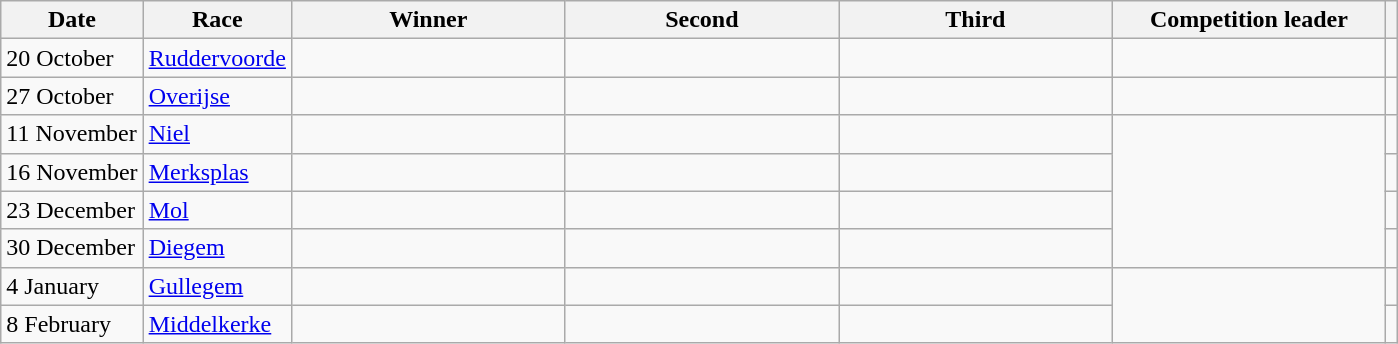<table class="wikitable" style="font-size: 100%; white-space: nowrap;">
<tr>
<th>Date</th>
<th>Race</th>
<th width="175">Winner</th>
<th width="175">Second</th>
<th width="175">Third</th>
<th width="175">Competition leader</th>
<th></th>
</tr>
<tr>
<td>20 October</td>
<td><a href='#'>Ruddervoorde</a></td>
<td></td>
<td></td>
<td></td>
<td></td>
<td></td>
</tr>
<tr>
<td>27 October</td>
<td><a href='#'>Overijse</a></td>
<td></td>
<td></td>
<td></td>
<td></td>
<td></td>
</tr>
<tr>
<td>11 November</td>
<td><a href='#'>Niel</a></td>
<td></td>
<td></td>
<td></td>
<td rowspan="4"></td>
<td></td>
</tr>
<tr>
<td>16 November</td>
<td><a href='#'>Merksplas</a></td>
<td></td>
<td></td>
<td></td>
<td></td>
</tr>
<tr>
<td>23 December</td>
<td><a href='#'>Mol</a></td>
<td></td>
<td></td>
<td></td>
<td></td>
</tr>
<tr>
<td>30 December</td>
<td><a href='#'>Diegem</a></td>
<td></td>
<td></td>
<td></td>
<td></td>
</tr>
<tr>
<td>4 January</td>
<td><a href='#'>Gullegem</a></td>
<td></td>
<td></td>
<td></td>
<td rowspan="2"></td>
<td></td>
</tr>
<tr>
<td>8 February</td>
<td><a href='#'>Middelkerke</a></td>
<td></td>
<td></td>
<td></td>
<td></td>
</tr>
</table>
